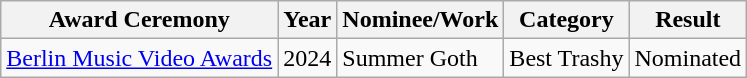<table class="wikitable">
<tr>
<th>Award Ceremony</th>
<th>Year</th>
<th>Nominee/Work</th>
<th>Category</th>
<th>Result</th>
</tr>
<tr>
<td><a href='#'>Berlin Music Video Awards</a></td>
<td>2024</td>
<td>Summer Goth</td>
<td>Best Trashy</td>
<td>Nominated</td>
</tr>
</table>
